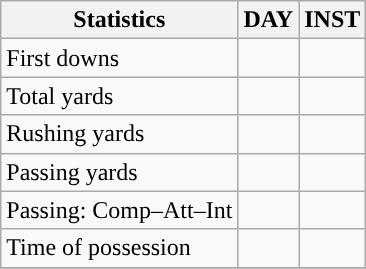<table class="wikitable" style="float: left;">
<tr>
<th>Statistics</th>
<th>DAY</th>
<th>INST</th>
</tr>
<tr>
<td>First downs</td>
<td></td>
<td></td>
</tr>
<tr>
<td>Total yards</td>
<td></td>
<td></td>
</tr>
<tr>
<td>Rushing yards</td>
<td></td>
<td></td>
</tr>
<tr>
<td>Passing yards</td>
<td></td>
<td></td>
</tr>
<tr>
<td>Passing: Comp–Att–Int</td>
<td></td>
<td></td>
</tr>
<tr>
<td>Time of possession</td>
<td></td>
<td></td>
</tr>
<tr>
</tr>
</table>
